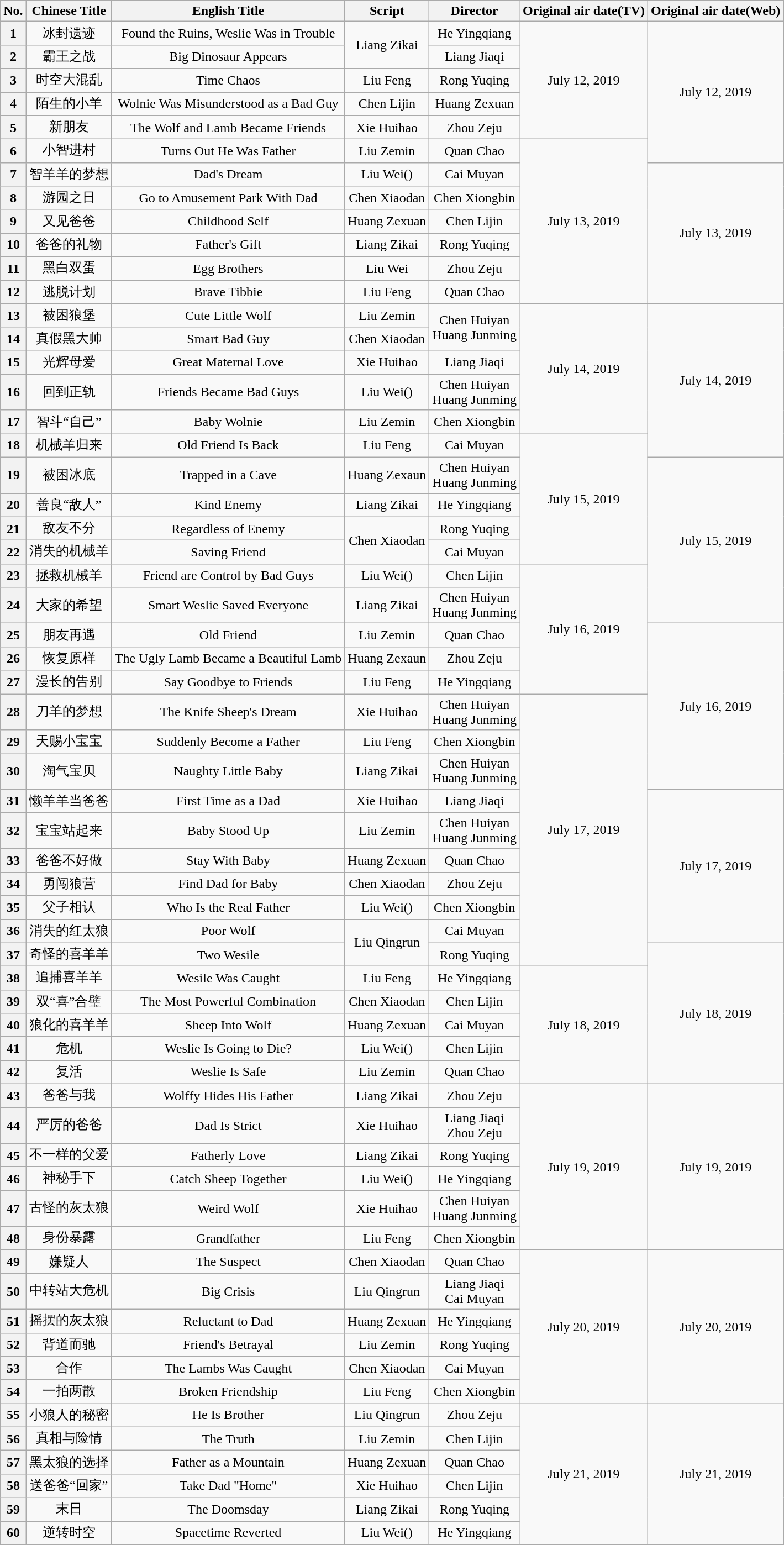<table class="wikitable" style="text-align:center;">
<tr>
<th>No.</th>
<th>Chinese Title</th>
<th>English Title</th>
<th>Script</th>
<th>Director</th>
<th>Original air date(TV)</th>
<th>Original air date(Web)</th>
</tr>
<tr>
<th>1</th>
<td>冰封遗迹</td>
<td>Found the Ruins, Weslie Was in Trouble</td>
<td rowspan="2">Liang Zikai</td>
<td>He Yingqiang</td>
<td rowspan="5">July 12, 2019</td>
<td rowspan="6">July 12, 2019</td>
</tr>
<tr>
<th>2</th>
<td>霸王之战</td>
<td>Big Dinosaur Appears</td>
<td>Liang Jiaqi</td>
</tr>
<tr>
<th>3</th>
<td>时空大混乱</td>
<td>Time Chaos</td>
<td>Liu Feng</td>
<td>Rong Yuqing</td>
</tr>
<tr>
<th>4</th>
<td>陌生的小羊</td>
<td>Wolnie Was Misunderstood as a Bad Guy</td>
<td>Chen Lijin</td>
<td>Huang Zexuan</td>
</tr>
<tr>
<th>5</th>
<td>新朋友</td>
<td>The Wolf and Lamb Became Friends</td>
<td>Xie Huihao</td>
<td>Zhou Zeju</td>
</tr>
<tr>
<th>6</th>
<td>小智进村</td>
<td>Turns Out He Was Father</td>
<td>Liu Zemin</td>
<td>Quan Chao</td>
<td rowspan="7">July 13, 2019</td>
</tr>
<tr>
<th>7</th>
<td>智羊羊的梦想</td>
<td>Dad's Dream</td>
<td>Liu Wei()</td>
<td>Cai Muyan</td>
<td rowspan="6">July 13, 2019</td>
</tr>
<tr>
<th>8</th>
<td>游园之日</td>
<td>Go to Amusement Park With Dad</td>
<td>Chen Xiaodan</td>
<td>Chen Xiongbin</td>
</tr>
<tr>
<th>9</th>
<td>又见爸爸</td>
<td>Childhood Self</td>
<td>Huang Zexuan</td>
<td>Chen Lijin</td>
</tr>
<tr>
<th>10</th>
<td>爸爸的礼物</td>
<td>Father's Gift</td>
<td>Liang Zikai</td>
<td>Rong Yuqing</td>
</tr>
<tr>
<th>11</th>
<td>黑白双蛋</td>
<td>Egg Brothers</td>
<td>Liu Wei</td>
<td>Zhou Zeju</td>
</tr>
<tr>
<th>12</th>
<td>逃脱计划</td>
<td>Brave Tibbie</td>
<td>Liu Feng</td>
<td>Quan Chao</td>
</tr>
<tr>
<th>13</th>
<td>被困狼堡</td>
<td>Cute Little Wolf</td>
<td>Liu Zemin</td>
<td rowspan="2">Chen Huiyan<br>Huang Junming</td>
<td rowspan="5">July 14, 2019</td>
<td rowspan="6">July 14, 2019</td>
</tr>
<tr>
<th>14</th>
<td>真假黑大帅</td>
<td>Smart Bad Guy</td>
<td>Chen Xiaodan</td>
</tr>
<tr>
<th>15</th>
<td>光辉母爱</td>
<td>Great Maternal Love</td>
<td>Xie Huihao</td>
<td>Liang Jiaqi</td>
</tr>
<tr>
<th>16</th>
<td>回到正轨</td>
<td>Friends Became Bad Guys</td>
<td>Liu Wei()</td>
<td>Chen Huiyan<br>Huang Junming</td>
</tr>
<tr>
<th>17</th>
<td>智斗“自己”</td>
<td>Baby Wolnie</td>
<td>Liu Zemin</td>
<td>Chen Xiongbin</td>
</tr>
<tr>
<th>18</th>
<td>机械羊归来</td>
<td>Old Friend Is Back</td>
<td>Liu Feng</td>
<td>Cai Muyan</td>
<td rowspan="5">July 15, 2019</td>
</tr>
<tr>
<th>19</th>
<td>被困冰底</td>
<td>Trapped in a Cave</td>
<td>Huang Zexaun</td>
<td>Chen Huiyan<br>Huang Junming</td>
<td rowspan="6">July 15, 2019</td>
</tr>
<tr>
<th>20</th>
<td>善良“敌人”</td>
<td>Kind Enemy</td>
<td>Liang Zikai</td>
<td>He Yingqiang</td>
</tr>
<tr>
<th>21</th>
<td>敌友不分</td>
<td>Regardless of Enemy</td>
<td rowspan="2">Chen Xiaodan</td>
<td>Rong Yuqing</td>
</tr>
<tr>
<th>22</th>
<td>消失的机械羊</td>
<td>Saving Friend</td>
<td>Cai Muyan</td>
</tr>
<tr>
<th>23</th>
<td>拯救机械羊</td>
<td>Friend are Control by Bad Guys</td>
<td>Liu Wei()</td>
<td>Chen Lijin</td>
<td rowspan="5">July 16, 2019</td>
</tr>
<tr>
<th>24</th>
<td>大家的希望</td>
<td>Smart Weslie Saved Everyone</td>
<td>Liang Zikai</td>
<td>Chen Huiyan<br>Huang Junming</td>
</tr>
<tr>
<th>25</th>
<td>朋友再遇</td>
<td>Old Friend</td>
<td>Liu Zemin</td>
<td>Quan Chao</td>
<td rowspan="6">July 16, 2019</td>
</tr>
<tr>
<th>26</th>
<td>恢复原样</td>
<td>The Ugly Lamb Became a Beautiful Lamb</td>
<td>Huang Zexaun</td>
<td>Zhou Zeju</td>
</tr>
<tr>
<th>27</th>
<td>漫长的告别</td>
<td>Say Goodbye to Friends</td>
<td>Liu Feng</td>
<td>He Yingqiang</td>
</tr>
<tr>
<th>28</th>
<td>刀羊的梦想</td>
<td>The Knife Sheep's Dream</td>
<td>Xie Huihao</td>
<td>Chen Huiyan<br>Huang Junming</td>
<td rowspan="10">July 17, 2019</td>
</tr>
<tr>
<th>29</th>
<td>天赐小宝宝</td>
<td>Suddenly Become a Father</td>
<td>Liu Feng</td>
<td>Chen Xiongbin</td>
</tr>
<tr>
<th>30</th>
<td>淘气宝贝</td>
<td>Naughty Little Baby</td>
<td>Liang Zikai</td>
<td>Chen Huiyan<br>Huang Junming</td>
</tr>
<tr>
<th>31</th>
<td>懒羊羊当爸爸</td>
<td>First Time as a Dad</td>
<td>Xie Huihao</td>
<td>Liang Jiaqi</td>
<td rowspan="6">July 17, 2019</td>
</tr>
<tr>
<th>32</th>
<td>宝宝站起来</td>
<td>Baby Stood Up</td>
<td>Liu Zemin</td>
<td>Chen Huiyan<br>Huang Junming</td>
</tr>
<tr>
<th>33</th>
<td>爸爸不好做</td>
<td>Stay With Baby</td>
<td>Huang Zexuan</td>
<td>Quan Chao</td>
</tr>
<tr>
<th>34</th>
<td>勇闯狼营</td>
<td>Find Dad for Baby</td>
<td>Chen Xiaodan</td>
<td>Zhou Zeju</td>
</tr>
<tr>
<th>35</th>
<td>父子相认</td>
<td>Who Is the Real Father</td>
<td>Liu Wei()</td>
<td>Chen Xiongbin</td>
</tr>
<tr>
<th>36</th>
<td>消失的红太狼</td>
<td>Poor Wolf</td>
<td rowspan="2">Liu Qingrun</td>
<td>Cai Muyan</td>
</tr>
<tr>
<th>37</th>
<td>奇怪的喜羊羊</td>
<td>Two Wesile</td>
<td>Rong Yuqing</td>
<td rowspan="6">July 18, 2019</td>
</tr>
<tr>
<th>38</th>
<td>追捕喜羊羊</td>
<td>Wesile Was Caught</td>
<td>Liu Feng</td>
<td>He Yingqiang</td>
<td rowspan="5">July 18, 2019</td>
</tr>
<tr>
<th>39</th>
<td>双“喜”合璧</td>
<td>The Most Powerful Combination</td>
<td>Chen Xiaodan</td>
<td>Chen Lijin</td>
</tr>
<tr>
<th>40</th>
<td>狼化的喜羊羊</td>
<td>Sheep Into Wolf</td>
<td>Huang Zexuan</td>
<td>Cai Muyan</td>
</tr>
<tr>
<th>41</th>
<td>危机</td>
<td>Weslie Is Going to Die?</td>
<td>Liu Wei()</td>
<td>Chen Lijin</td>
</tr>
<tr>
<th>42</th>
<td>复活</td>
<td>Weslie Is Safe</td>
<td>Liu Zemin</td>
<td>Quan Chao</td>
</tr>
<tr>
<th>43</th>
<td>爸爸与我</td>
<td>Wolffy Hides His Father</td>
<td>Liang Zikai</td>
<td>Zhou Zeju</td>
<td rowspan="6">July 19, 2019</td>
<td rowspan="6">July 19, 2019</td>
</tr>
<tr>
<th>44</th>
<td>严厉的爸爸</td>
<td>Dad Is Strict</td>
<td>Xie Huihao</td>
<td>Liang Jiaqi<br>Zhou Zeju</td>
</tr>
<tr>
<th>45</th>
<td>不一样的父爱</td>
<td>Fatherly Love</td>
<td>Liang Zikai</td>
<td>Rong Yuqing</td>
</tr>
<tr>
<th>46</th>
<td>神秘手下</td>
<td>Catch Sheep Together</td>
<td>Liu Wei()</td>
<td>He Yingqiang</td>
</tr>
<tr>
<th>47</th>
<td>古怪的灰太狼</td>
<td>Weird Wolf</td>
<td>Xie Huihao</td>
<td>Chen Huiyan<br>Huang Junming</td>
</tr>
<tr>
<th>48</th>
<td>身份暴露</td>
<td>Grandfather</td>
<td>Liu Feng</td>
<td>Chen Xiongbin</td>
</tr>
<tr>
<th>49</th>
<td>嫌疑人</td>
<td>The Suspect</td>
<td>Chen Xiaodan</td>
<td>Quan Chao</td>
<td rowspan="6">July 20, 2019</td>
<td rowspan="6">July 20, 2019</td>
</tr>
<tr>
<th>50</th>
<td>中转站大危机</td>
<td>Big Crisis</td>
<td>Liu Qingrun</td>
<td>Liang Jiaqi<br>Cai Muyan</td>
</tr>
<tr>
<th>51</th>
<td>摇摆的灰太狼</td>
<td>Reluctant to Dad</td>
<td>Huang Zexuan</td>
<td>He Yingqiang</td>
</tr>
<tr>
<th>52</th>
<td>背道而驰</td>
<td>Friend's Betrayal</td>
<td>Liu Zemin</td>
<td>Rong Yuqing</td>
</tr>
<tr>
<th>53</th>
<td>合作</td>
<td>The Lambs Was Caught</td>
<td>Chen Xiaodan</td>
<td>Cai Muyan</td>
</tr>
<tr>
<th>54</th>
<td>一拍两散</td>
<td>Broken Friendship</td>
<td>Liu Feng</td>
<td>Chen Xiongbin</td>
</tr>
<tr>
<th>55</th>
<td>小狼人的秘密</td>
<td>He Is Brother</td>
<td>Liu Qingrun</td>
<td>Zhou Zeju</td>
<td rowspan="6">July 21, 2019</td>
<td rowspan="6">July 21, 2019</td>
</tr>
<tr>
<th>56</th>
<td>真相与险情</td>
<td>The Truth</td>
<td>Liu Zemin</td>
<td>Chen Lijin</td>
</tr>
<tr>
<th>57</th>
<td>黑太狼的选择</td>
<td>Father as a Mountain</td>
<td>Huang Zexuan</td>
<td>Quan Chao</td>
</tr>
<tr>
<th>58</th>
<td>送爸爸“回家”</td>
<td>Take Dad "Home"</td>
<td>Xie Huihao</td>
<td>Chen Lijin</td>
</tr>
<tr>
<th>59</th>
<td>末日</td>
<td>The Doomsday</td>
<td>Liang Zikai</td>
<td>Rong Yuqing</td>
</tr>
<tr>
<th>60</th>
<td>逆转时空</td>
<td>Spacetime Reverted</td>
<td>Liu Wei()</td>
<td>He Yingqiang</td>
</tr>
<tr>
</tr>
</table>
